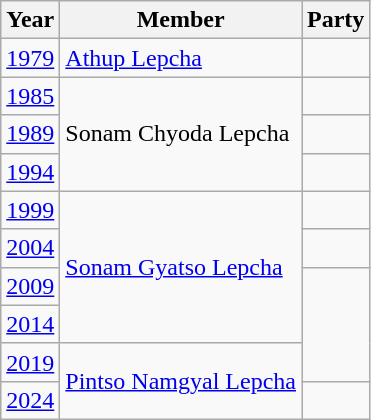<table class="wikitable sortable">
<tr>
<th>Year</th>
<th>Member</th>
<th colspan=2>Party</th>
</tr>
<tr>
<td><a href='#'>1979</a></td>
<td><a href='#'>Athup Lepcha</a></td>
<td></td>
</tr>
<tr>
<td><a href='#'>1985</a></td>
<td rowspan=3>Sonam Chyoda Lepcha</td>
<td></td>
</tr>
<tr>
<td><a href='#'>1989</a></td>
</tr>
<tr>
<td><a href='#'>1994</a></td>
<td></td>
</tr>
<tr>
<td><a href='#'>1999</a></td>
<td rowspan=4><a href='#'>Sonam Gyatso Lepcha</a></td>
<td></td>
</tr>
<tr>
<td><a href='#'>2004</a></td>
<td></td>
</tr>
<tr>
<td><a href='#'>2009</a></td>
</tr>
<tr>
<td><a href='#'>2014</a></td>
</tr>
<tr>
<td><a href='#'>2019</a></td>
<td rowspan=2><a href='#'>Pintso Namgyal Lepcha</a></td>
</tr>
<tr>
<td><a href='#'>2024</a></td>
<td></td>
</tr>
</table>
